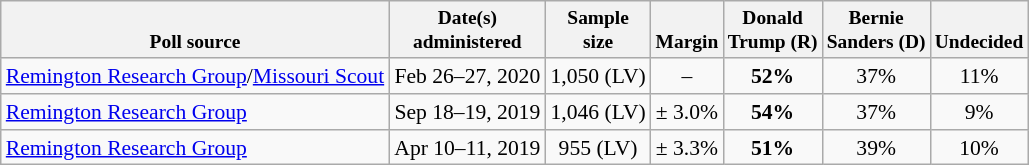<table class="wikitable" style="font-size:90%;text-align:center;">
<tr valign=bottom style="font-size:90%;">
<th>Poll source</th>
<th>Date(s)<br>administered</th>
<th>Sample<br>size</th>
<th>Margin<br></th>
<th>Donald<br>Trump (R)</th>
<th>Bernie<br>Sanders (D)</th>
<th>Undecided</th>
</tr>
<tr>
<td style="text-align:left;"><a href='#'>Remington Research Group</a>/<a href='#'>Missouri Scout</a></td>
<td>Feb 26–27, 2020</td>
<td>1,050 (LV)</td>
<td>–</td>
<td><strong>52%</strong></td>
<td>37%</td>
<td>11%</td>
</tr>
<tr>
<td style="text-align:left;"><a href='#'>Remington Research Group</a></td>
<td>Sep 18–19, 2019</td>
<td>1,046 (LV)</td>
<td>± 3.0%</td>
<td><strong>54%</strong></td>
<td>37%</td>
<td>9%</td>
</tr>
<tr>
<td style="text-align:left;"><a href='#'>Remington Research Group</a></td>
<td>Apr 10–11, 2019</td>
<td>955 (LV)</td>
<td>± 3.3%</td>
<td><strong>51%</strong></td>
<td>39%</td>
<td>10%</td>
</tr>
</table>
